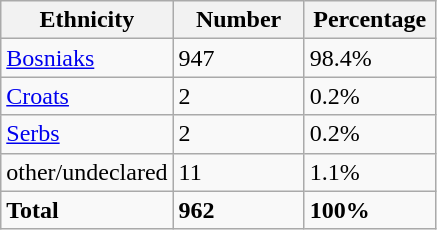<table class="wikitable">
<tr>
<th width="100px">Ethnicity</th>
<th width="80px">Number</th>
<th width="80px">Percentage</th>
</tr>
<tr>
<td><a href='#'>Bosniaks</a></td>
<td>947</td>
<td>98.4%</td>
</tr>
<tr>
<td><a href='#'>Croats</a></td>
<td>2</td>
<td>0.2%</td>
</tr>
<tr>
<td><a href='#'>Serbs</a></td>
<td>2</td>
<td>0.2%</td>
</tr>
<tr>
<td>other/undeclared</td>
<td>11</td>
<td>1.1%</td>
</tr>
<tr>
<td><strong>Total</strong></td>
<td><strong>962</strong></td>
<td><strong>100%</strong></td>
</tr>
</table>
